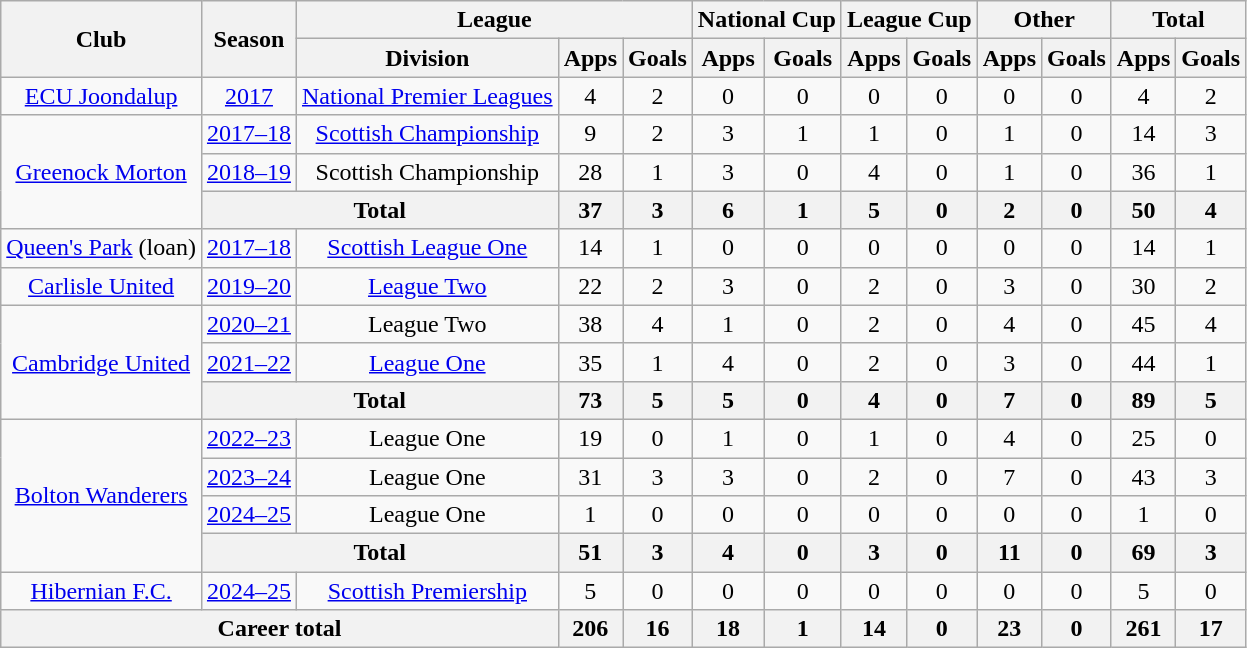<table class=wikitable style="text-align:center">
<tr>
<th rowspan=2>Club</th>
<th rowspan=2>Season</th>
<th colspan=3>League</th>
<th colspan=2>National Cup</th>
<th colspan=2>League Cup</th>
<th colspan=2>Other</th>
<th colspan=2>Total</th>
</tr>
<tr>
<th>Division</th>
<th>Apps</th>
<th>Goals</th>
<th>Apps</th>
<th>Goals</th>
<th>Apps</th>
<th>Goals</th>
<th>Apps</th>
<th>Goals</th>
<th>Apps</th>
<th>Goals</th>
</tr>
<tr>
<td><a href='#'>ECU Joondalup</a></td>
<td><a href='#'>2017</a></td>
<td><a href='#'>National Premier Leagues</a></td>
<td>4</td>
<td>2</td>
<td>0</td>
<td>0</td>
<td>0</td>
<td>0</td>
<td>0</td>
<td>0</td>
<td>4</td>
<td>2</td>
</tr>
<tr>
<td rowspan=3><a href='#'>Greenock Morton</a></td>
<td><a href='#'>2017–18</a></td>
<td><a href='#'>Scottish Championship</a></td>
<td>9</td>
<td>2</td>
<td>3</td>
<td>1</td>
<td>1</td>
<td>0</td>
<td>1</td>
<td>0</td>
<td>14</td>
<td>3</td>
</tr>
<tr>
<td><a href='#'>2018–19</a></td>
<td>Scottish Championship</td>
<td>28</td>
<td>1</td>
<td>3</td>
<td>0</td>
<td>4</td>
<td>0</td>
<td>1</td>
<td>0</td>
<td>36</td>
<td>1</td>
</tr>
<tr>
<th colspan="2">Total</th>
<th>37</th>
<th>3</th>
<th>6</th>
<th>1</th>
<th>5</th>
<th>0</th>
<th>2</th>
<th>0</th>
<th>50</th>
<th>4</th>
</tr>
<tr>
<td><a href='#'>Queen's Park</a> (loan)</td>
<td><a href='#'>2017–18</a></td>
<td><a href='#'>Scottish League One</a></td>
<td>14</td>
<td>1</td>
<td>0</td>
<td>0</td>
<td>0</td>
<td>0</td>
<td>0</td>
<td>0</td>
<td>14</td>
<td>1</td>
</tr>
<tr>
<td><a href='#'>Carlisle United</a></td>
<td><a href='#'>2019–20</a></td>
<td><a href='#'>League Two</a></td>
<td>22</td>
<td>2</td>
<td>3</td>
<td>0</td>
<td>2</td>
<td>0</td>
<td>3</td>
<td>0</td>
<td>30</td>
<td>2</td>
</tr>
<tr>
<td rowspan="3"><a href='#'>Cambridge United</a></td>
<td><a href='#'>2020–21</a></td>
<td>League Two</td>
<td>38</td>
<td>4</td>
<td>1</td>
<td>0</td>
<td>2</td>
<td>0</td>
<td>4</td>
<td>0</td>
<td>45</td>
<td>4</td>
</tr>
<tr>
<td><a href='#'>2021–22</a></td>
<td><a href='#'>League One</a></td>
<td>35</td>
<td>1</td>
<td>4</td>
<td>0</td>
<td>2</td>
<td>0</td>
<td>3</td>
<td>0</td>
<td>44</td>
<td>1</td>
</tr>
<tr>
<th colspan="2">Total</th>
<th>73</th>
<th>5</th>
<th>5</th>
<th>0</th>
<th>4</th>
<th>0</th>
<th>7</th>
<th>0</th>
<th>89</th>
<th>5</th>
</tr>
<tr>
<td rowspan="4"><a href='#'>Bolton Wanderers</a></td>
<td><a href='#'>2022–23</a></td>
<td>League One</td>
<td>19</td>
<td>0</td>
<td>1</td>
<td>0</td>
<td>1</td>
<td>0</td>
<td>4</td>
<td>0</td>
<td>25</td>
<td>0</td>
</tr>
<tr>
<td><a href='#'>2023–24</a></td>
<td>League One</td>
<td>31</td>
<td>3</td>
<td>3</td>
<td>0</td>
<td>2</td>
<td>0</td>
<td>7</td>
<td>0</td>
<td>43</td>
<td>3</td>
</tr>
<tr>
<td><a href='#'>2024–25</a></td>
<td>League One</td>
<td>1</td>
<td>0</td>
<td>0</td>
<td>0</td>
<td>0</td>
<td>0</td>
<td>0</td>
<td>0</td>
<td>1</td>
<td>0</td>
</tr>
<tr>
<th colspan="2">Total</th>
<th>51</th>
<th>3</th>
<th>4</th>
<th>0</th>
<th>3</th>
<th>0</th>
<th>11</th>
<th>0</th>
<th>69</th>
<th>3</th>
</tr>
<tr>
<td><a href='#'>Hibernian F.C.</a></td>
<td><a href='#'>2024–25</a></td>
<td><a href='#'>Scottish Premiership</a></td>
<td>5</td>
<td>0</td>
<td>0</td>
<td>0</td>
<td>0</td>
<td>0</td>
<td>0</td>
<td>0</td>
<td>5</td>
<td>0</td>
</tr>
<tr>
<th colspan=3>Career total</th>
<th>206</th>
<th>16</th>
<th>18</th>
<th>1</th>
<th>14</th>
<th>0</th>
<th>23</th>
<th>0</th>
<th>261</th>
<th>17</th>
</tr>
</table>
